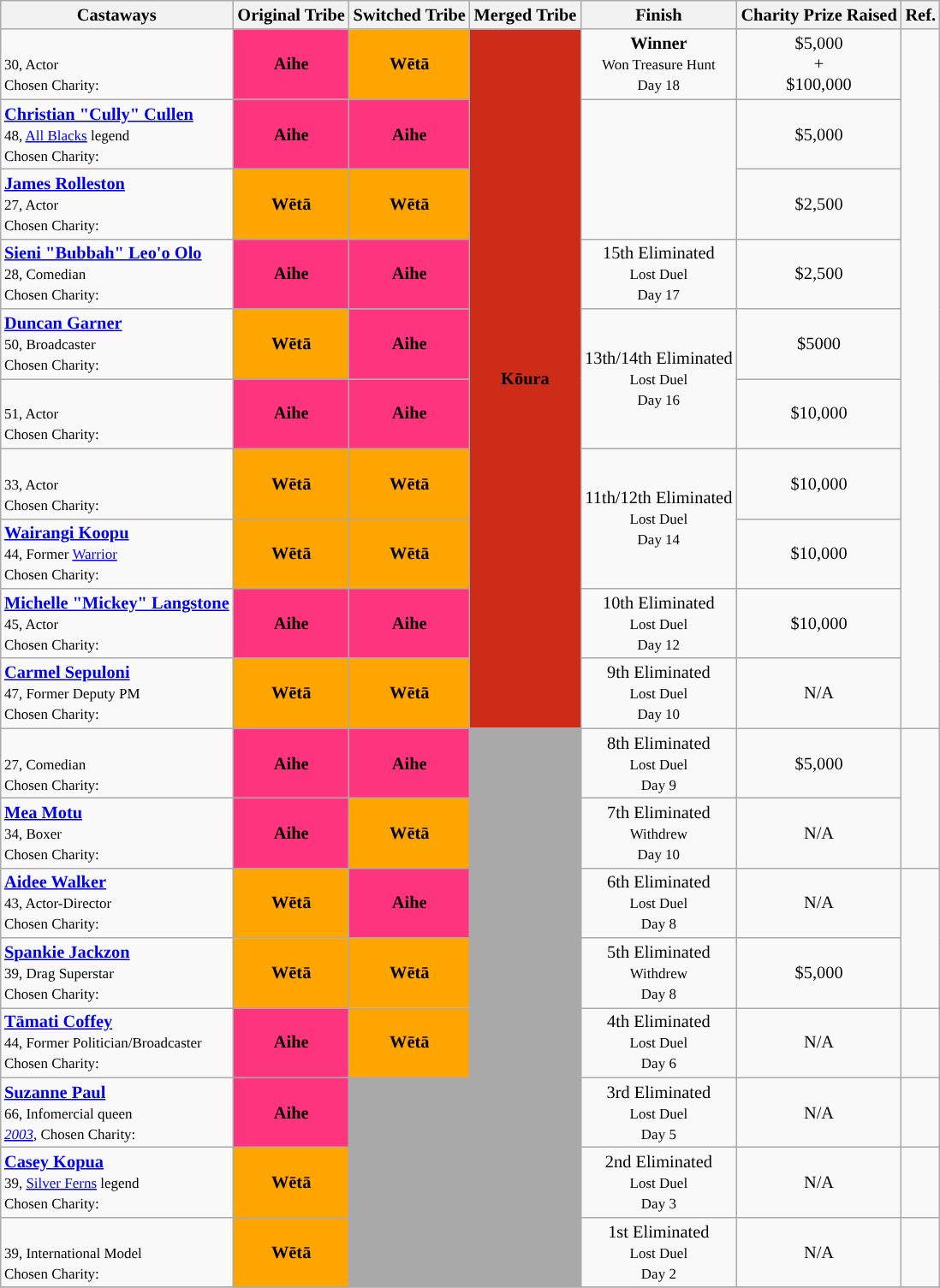<table class="wikitable" style="margin:auto; text-align:center; font-size: 85%">
<tr>
<th>Castaways</th>
<th>Original Tribe</th>
<th>Switched Tribe</th>
<th>Merged Tribe</th>
<th>Finish</th>
<th>Charity Prize Raised</th>
<th>Ref.</th>
</tr>
<tr>
<td style="text-align: left;"><strong></strong><br><small>30, Actor<br>Chosen Charity: <strong><em></em></strong></small></td>
<td style="background: #FE347E"><strong>Aihe</strong></td>
<td style="background: #FFA500"><strong>Wētā</strong></td>
<td rowspan="10" colspan="1" style="background:#CC2C18"><strong>Kōura</strong></td>
<td><strong>Winner</strong><br><small>Won Treasure Hunt<br>Day 18</small></td>
<td>$5,000<br>+<br>$100,000</td>
</tr>
<tr>
<td style="text-align: left;"><strong><a href='#'>Christian "Cully" Cullen</a></strong><br><small>48, <a href='#'>All Blacks</a> legend<br>Chosen Charity: <strong><em></em></strong></small></td>
<td style="background: #FE347E"><strong>Aihe</strong></td>
<td style="background: #FE347E"><strong>Aihe</strong></td>
<td rowspan="2"></td>
<td>$5,000</td>
</tr>
<tr>
<td style="text-align: left;"><strong><a href='#'>James Rolleston</a></strong><br><small>27, Actor<br>Chosen Charity: <strong><em></em></strong></small></td>
<td style="background: #FFA500"><strong>Wētā</strong></td>
<td style="background: #FFA500"><strong>Wētā</strong></td>
<td>$2,500</td>
</tr>
<tr>
<td style="text-align: left;"><strong><a href='#'>Sieni "Bubbah" Leo'o Olo</a></strong><br><small>28, Comedian<br>Chosen Charity: <strong><em></em></strong></small></td>
<td style="background: #FE347E"><strong>Aihe</strong></td>
<td style="background: #FE347E"><strong>Aihe</strong></td>
<td>15th Eliminated<br><small>Lost Duel<br>Day 17</small></td>
<td>$2,500</td>
</tr>
<tr>
<td style="text-align: left;"><strong><a href='#'>Duncan Garner</a></strong><br><small>50, Broadcaster<br>Chosen Charity: <strong><em></em></strong></small></td>
<td style="background: #FFA500"><strong>Wētā</strong></td>
<td style="background: #FE347E"><strong>Aihe</strong></td>
<td rowspan="2">13th/14th Eliminated<br><small>Lost Duel<br>Day 16</small></td>
<td>$5000</td>
</tr>
<tr>
<td style="text-align: left;"><strong></strong><br><small>51, Actor<br>Chosen Charity: <strong><em></em></strong></small></td>
<td style="background: #FE347E"><strong>Aihe</strong></td>
<td style="background: #FE347E"><strong>Aihe</strong></td>
<td>$10,000</td>
</tr>
<tr>
<td style="text-align: left;"><strong></strong><br><small>33, Actor<br>Chosen Charity: <strong><em></em></strong></small></td>
<td style="background: #FFA500"><strong>Wētā</strong></td>
<td style="background: #FFA500"><strong>Wētā</strong></td>
<td rowspan="2">11th/12th Eliminated<br><small>Lost Duel<br>Day 14</small></td>
<td>$10,000</td>
</tr>
<tr>
<td style="text-align: left;"><strong><a href='#'>Wairangi Koopu</a></strong><br><small>44, Former <a href='#'>Warrior</a><br>Chosen Charity: <strong><em></em></strong></small></td>
<td style="background: #FFA500"><strong>Wētā</strong></td>
<td style="background: #FFA500"><strong>Wētā</strong></td>
<td>$10,000</td>
</tr>
<tr>
<td style="text-align: left;"><strong><a href='#'>Michelle "Mickey" Langstone</a></strong><br><small>45, Actor<br>Chosen Charity: <strong><em></em></strong></small></td>
<td style="background: #FE347E"><strong>Aihe</strong></td>
<td style="background: #FE347E"><strong>Aihe</strong></td>
<td>10th Eliminated<br><small>Lost Duel<br>Day 12</small></td>
<td>$10,000</td>
</tr>
<tr>
<td style="text-align: left;"><strong><a href='#'>Carmel Sepuloni</a></strong><br><small>47, Former Deputy PM<br>Chosen Charity: <strong><em></em></strong></small></td>
<td style="background: #FFA500"><strong>Wētā</strong></td>
<td style="background: #FFA500"><strong>Wētā</strong></td>
<td>9th Eliminated<br><small>Lost Duel<br>Day 10</small></td>
<td>N/A</td>
</tr>
<tr>
<td style="text-align: left;"><strong></strong><br><small>27, Comedian<br>Chosen Charity: <strong><em></em></strong></small></td>
<td style="background: #FE347E"><strong>Aihe</strong></td>
<td style="background: #FE347E"><strong>Aihe</strong></td>
<td rowspan="6"colspan="1" style="background:darkgrey;"></td>
<td>8th Eliminated<br><small>Lost Duel<br>Day 9</small></td>
<td>$5,000</td>
<td rowspan="2"colspan="1"></td>
</tr>
<tr>
<td style="text-align: left;"><strong><a href='#'>Mea Motu</a></strong><br><small>34, Boxer<br>Chosen Charity: <strong><em></em></strong></small></td>
<td style="background: #FE347E"><strong>Aihe</strong></td>
<td style="background: #FFA500"><strong>Wētā</strong></td>
<td>7th Eliminated<br><small>Withdrew<br>Day 10</small></td>
<td>N/A</td>
</tr>
<tr>
<td style="text-align: left;"><strong><a href='#'>Aidee Walker</a></strong><br><small>43, Actor-Director<br>Chosen Charity: <strong><em></em></strong></small></td>
<td style="background: #FFA500"><strong>Wētā</strong></td>
<td style="background: #FE347E"><strong>Aihe</strong></td>
<td>6th Eliminated<br><small>Lost Duel<br>Day 8</small></td>
<td>N/A</td>
<td rowspan="2"colspan="1"></td>
</tr>
<tr>
<td style="text-align: left;"><strong><a href='#'>Spankie Jackzon</a></strong><br><small>39, Drag Superstar<br>Chosen Charity: <strong><em></em></strong></small></td>
<td style="background: #FFA500"><strong>Wētā</strong></td>
<td style="background: #FFA500"><strong>Wētā</strong></td>
<td>5th Eliminated<br><small>Withdrew<br>Day 8</small></td>
<td>$5,000</td>
</tr>
<tr>
<td style="text-align: left;"><strong><a href='#'>Tāmati Coffey</a></strong><br><small>44, Former Politician/Broadcaster<br>Chosen Charity: <strong><em></em></strong></small></td>
<td style="background: #FE347E"><strong>Aihe</strong></td>
<td style="background: #FFA500"><strong>Wētā</strong></td>
<td>4th Eliminated<br><small>Lost Duel<br>Day 6</small></td>
<td>N/A</td>
<td></td>
</tr>
<tr>
<td style="text-align: left;"><strong><a href='#'>Suzanne Paul</a></strong><br><small>66, Infomercial queen<br><em><a href='#'>2003</a>, </em>Chosen Charity: <strong><em></em></strong></small></td>
<td style="background: #FE347E"><strong>Aihe</strong></td>
<td rowspan="6"colspan="2" style="background:darkgrey;"></td>
<td>3rd Eliminated<br><small>Lost Duel<br>Day 5</small></td>
<td>N/A</td>
<td></td>
</tr>
<tr>
<td style="text-align: left;"><strong><a href='#'>Casey Kopua</a></strong><br><small>39, <a href='#'>Silver Ferns</a> legend<br>Chosen Charity: <strong><em></em></strong></small></td>
<td style="background: #FFA500"><strong>Wētā</strong></td>
<td>2nd Eliminated<br><small>Lost Duel<br>Day 3</small></td>
<td>N/A</td>
<td></td>
</tr>
<tr>
<td style="text-align: left;"><strong></strong><br><small>39, International Model<br>Chosen Charity: <strong><em></em></strong></small></td>
<td style="background: #FFA500"><strong>Wētā</strong></td>
<td>1st Eliminated<br><small>Lost Duel<br>Day 2</small></td>
<td>N/A</td>
<td></td>
</tr>
<tr>
</tr>
</table>
